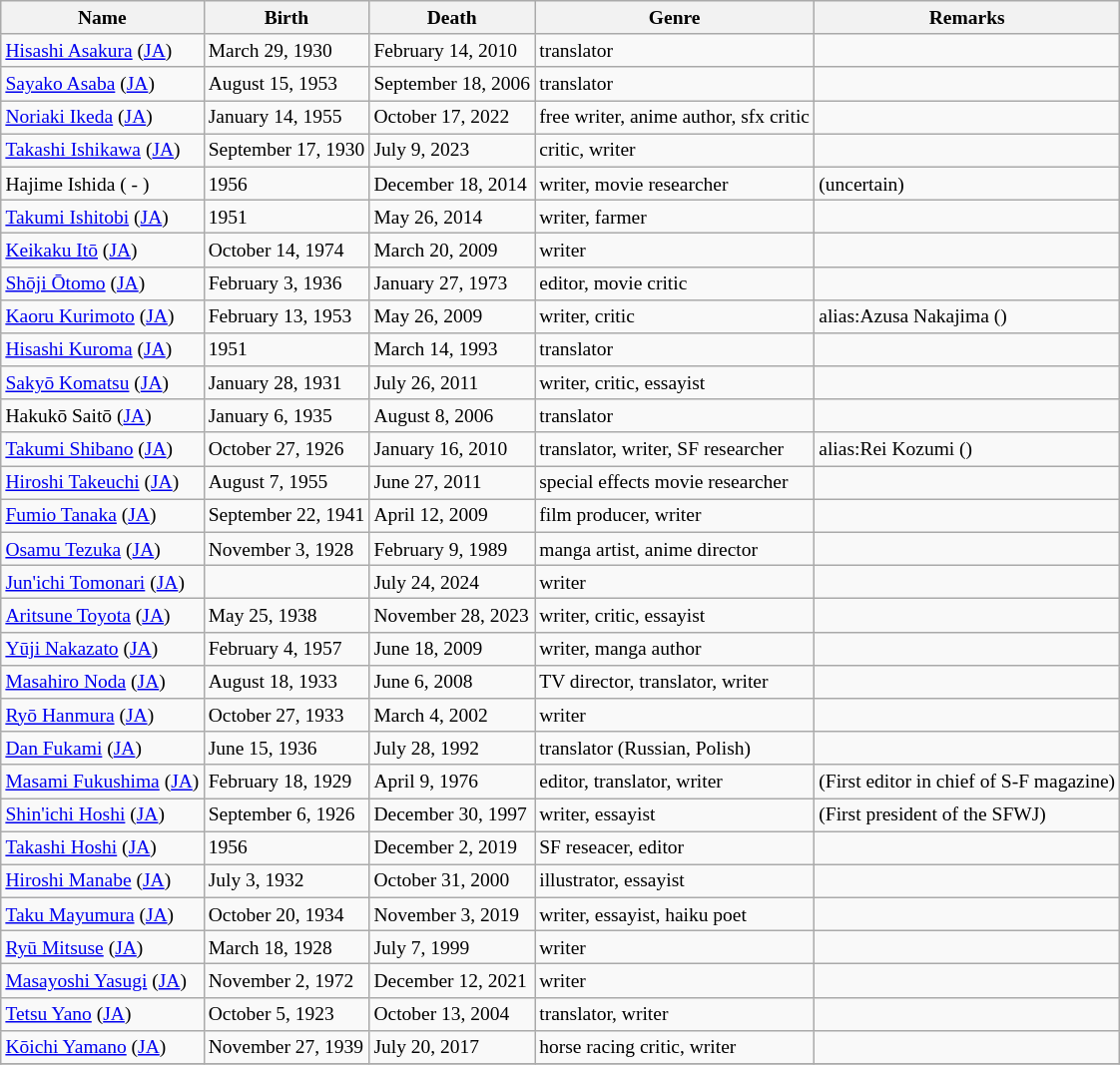<table class="wikitable" style="text-align:left;font-size:small;">
<tr>
<th>Name</th>
<th>Birth</th>
<th>Death</th>
<th>Genre</th>
<th>Remarks</th>
</tr>
<tr>
<td><a href='#'>Hisashi Asakura</a>  (<a href='#'>JA</a>)</td>
<td>March 29, 1930</td>
<td>February 14, 2010</td>
<td>translator</td>
<td></td>
</tr>
<tr>
<td><a href='#'>Sayako Asaba</a>  (<a href='#'>JA</a>)</td>
<td>August 15, 1953</td>
<td>September 18, 2006</td>
<td>translator</td>
<td></td>
</tr>
<tr>
<td><a href='#'>Noriaki Ikeda</a>  (<a href='#'>JA</a>)</td>
<td>January 14, 1955</td>
<td>October 17, 2022</td>
<td>free writer, anime author, sfx critic</td>
<td></td>
</tr>
<tr>
<td><a href='#'>Takashi Ishikawa</a>  (<a href='#'>JA</a>)</td>
<td>September 17, 1930</td>
<td>July 9, 2023</td>
<td>critic, writer</td>
</tr>
<tr>
<td>Hajime Ishida  ( - )</td>
<td>1956</td>
<td>December 18, 2014</td>
<td>writer, movie researcher</td>
<td>(uncertain)</td>
</tr>
<tr>
<td><a href='#'>Takumi Ishitobi</a>  (<a href='#'>JA</a>)</td>
<td>1951</td>
<td>May 26, 2014</td>
<td>writer, farmer</td>
<td></td>
</tr>
<tr>
<td><a href='#'>Keikaku Itō</a>  (<a href='#'>JA</a>)</td>
<td>October 14, 1974</td>
<td>March 20, 2009</td>
<td>writer</td>
<td></td>
</tr>
<tr>
<td><a href='#'>Shōji Ōtomo</a>  (<a href='#'>JA</a>)</td>
<td>February 3, 1936</td>
<td>January 27, 1973</td>
<td>editor, movie critic</td>
<td></td>
</tr>
<tr>
<td><a href='#'>Kaoru Kurimoto</a>  (<a href='#'>JA</a>)</td>
<td>February 13, 1953</td>
<td>May 26, 2009</td>
<td>writer, critic</td>
<td>alias:Azusa Nakajima ()</td>
</tr>
<tr>
<td><a href='#'>Hisashi Kuroma</a>  (<a href='#'>JA</a>)</td>
<td>1951</td>
<td>March 14, 1993</td>
<td>translator</td>
<td></td>
</tr>
<tr>
<td><a href='#'>Sakyō Komatsu</a>  (<a href='#'>JA</a>)</td>
<td>January 28, 1931</td>
<td>July 26, 2011</td>
<td>writer, critic, essayist</td>
<td></td>
</tr>
<tr>
<td>Hakukō Saitō  (<a href='#'>JA</a>)</td>
<td>January 6, 1935</td>
<td>August 8, 2006</td>
<td>translator</td>
<td></td>
</tr>
<tr>
<td><a href='#'>Takumi Shibano</a>  (<a href='#'>JA</a>)</td>
<td>October 27, 1926</td>
<td>January 16, 2010</td>
<td>translator, writer, SF researcher</td>
<td>alias:Rei Kozumi ()</td>
</tr>
<tr>
<td><a href='#'>Hiroshi Takeuchi</a>  (<a href='#'>JA</a>)</td>
<td>August 7, 1955</td>
<td>June 27, 2011</td>
<td>special effects movie researcher</td>
<td></td>
</tr>
<tr>
<td><a href='#'>Fumio Tanaka</a>  (<a href='#'>JA</a>)</td>
<td>September 22, 1941</td>
<td>April 12, 2009</td>
<td>film producer, writer</td>
<td></td>
</tr>
<tr>
<td><a href='#'>Osamu Tezuka</a>  (<a href='#'>JA</a>)</td>
<td>November 3, 1928</td>
<td>February 9, 1989</td>
<td>manga artist, anime director</td>
<td></td>
</tr>
<tr>
<td><a href='#'>Jun'ichi Tomonari</a>  (<a href='#'>JA</a>)</td>
<td></td>
<td>July 24, 2024</td>
<td>writer</td>
<td></td>
</tr>
<tr>
<td><a href='#'>Aritsune Toyota</a>  (<a href='#'>JA</a>)</td>
<td>May 25, 1938</td>
<td>November 28, 2023</td>
<td>writer, critic, essayist</td>
<td></td>
</tr>
<tr>
<td><a href='#'>Yūji Nakazato</a>  (<a href='#'>JA</a>)</td>
<td>February 4, 1957</td>
<td>June 18, 2009</td>
<td>writer, manga author</td>
<td></td>
</tr>
<tr>
<td><a href='#'>Masahiro Noda</a>  (<a href='#'>JA</a>)</td>
<td>August 18, 1933</td>
<td>June 6, 2008</td>
<td>TV director, translator, writer</td>
<td></td>
</tr>
<tr>
<td><a href='#'>Ryō Hanmura</a>  (<a href='#'>JA</a>)</td>
<td>October 27, 1933</td>
<td>March 4, 2002</td>
<td>writer</td>
<td></td>
</tr>
<tr>
<td><a href='#'>Dan Fukami</a>  (<a href='#'>JA</a>)</td>
<td>June 15, 1936</td>
<td>July 28, 1992</td>
<td>translator (Russian, Polish)</td>
<td></td>
</tr>
<tr>
<td><a href='#'>Masami Fukushima</a>  (<a href='#'>JA</a>)</td>
<td>February 18, 1929</td>
<td>April 9, 1976</td>
<td>editor, translator, writer</td>
<td>(First editor in chief of S-F magazine)</td>
</tr>
<tr>
<td><a href='#'>Shin'ichi Hoshi</a>  (<a href='#'>JA</a>)</td>
<td>September 6, 1926</td>
<td>December 30, 1997</td>
<td>writer, essayist</td>
<td>(First president of the SFWJ)</td>
</tr>
<tr>
<td><a href='#'>Takashi Hoshi</a>  (<a href='#'>JA</a>)</td>
<td>1956</td>
<td>December 2, 2019</td>
<td>SF reseacer, editor</td>
<td></td>
</tr>
<tr>
<td><a href='#'>Hiroshi Manabe</a>  (<a href='#'>JA</a>)</td>
<td>July 3, 1932</td>
<td>October 31, 2000</td>
<td>illustrator, essayist</td>
<td></td>
</tr>
<tr>
<td><a href='#'>Taku Mayumura</a>  (<a href='#'>JA</a>)</td>
<td>October 20, 1934</td>
<td>November 3, 2019</td>
<td>writer, essayist, haiku poet</td>
<td></td>
</tr>
<tr>
<td><a href='#'>Ryū Mitsuse</a>  (<a href='#'>JA</a>)</td>
<td>March 18, 1928</td>
<td>July 7, 1999</td>
<td>writer</td>
<td></td>
</tr>
<tr>
<td><a href='#'>Masayoshi Yasugi</a>  (<a href='#'>JA</a>)</td>
<td>November 2, 1972</td>
<td>December 12, 2021</td>
<td>writer</td>
<td></td>
</tr>
<tr>
<td><a href='#'>Tetsu Yano</a>  (<a href='#'>JA</a>)</td>
<td>October 5, 1923</td>
<td>October 13, 2004</td>
<td>translator, writer</td>
<td></td>
</tr>
<tr>
<td><a href='#'>Kōichi Yamano</a>  (<a href='#'>JA</a>)</td>
<td>November 27, 1939</td>
<td>July 20, 2017</td>
<td>horse racing critic, writer</td>
<td></td>
</tr>
<tr>
</tr>
</table>
